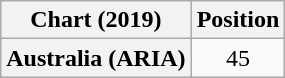<table class="wikitable plainrowheaders" style="text-align:center">
<tr>
<th scope="col">Chart (2019)</th>
<th scope="col">Position</th>
</tr>
<tr>
<th scope="row">Australia (ARIA)</th>
<td>45</td>
</tr>
</table>
